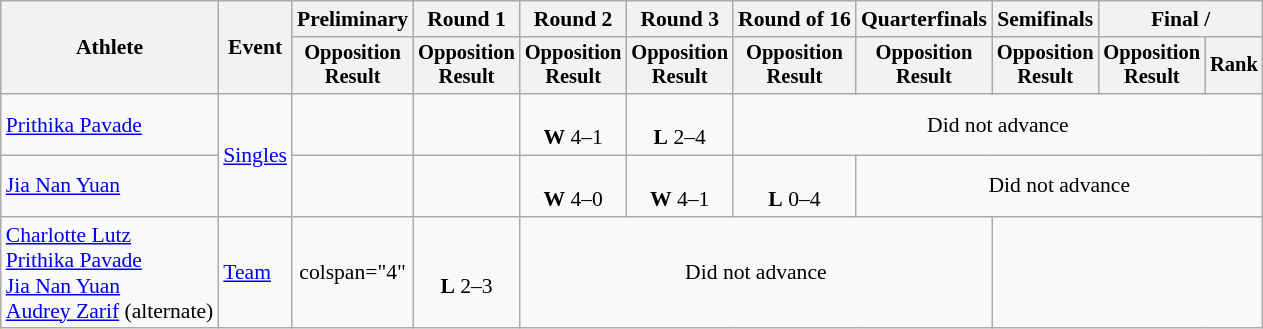<table class="wikitable" style="font-size:90%;">
<tr>
<th rowspan=2>Athlete</th>
<th rowspan=2>Event</th>
<th>Preliminary</th>
<th>Round 1</th>
<th>Round 2</th>
<th>Round 3</th>
<th>Round of 16</th>
<th>Quarterfinals</th>
<th>Semifinals</th>
<th colspan=2>Final / </th>
</tr>
<tr style="font-size:95%">
<th>Opposition<br>Result</th>
<th>Opposition<br>Result</th>
<th>Opposition<br>Result</th>
<th>Opposition<br>Result</th>
<th>Opposition<br>Result</th>
<th>Opposition<br>Result</th>
<th>Opposition<br>Result</th>
<th>Opposition<br>Result</th>
<th>Rank</th>
</tr>
<tr align=center>
<td align=left><a href='#'>Prithika Pavade</a></td>
<td align=left rowspan=2><a href='#'>Singles</a></td>
<td></td>
<td></td>
<td><br> <strong>W</strong> 4–1</td>
<td><br><strong>L</strong> 2–4</td>
<td colspan=5>Did not advance</td>
</tr>
<tr align=center>
<td align=left><a href='#'>Jia Nan Yuan</a></td>
<td></td>
<td></td>
<td><br> <strong>W</strong> 4–0</td>
<td><br> <strong>W</strong> 4–1</td>
<td><br><strong>L</strong> 0–4</td>
<td colspan=4>Did not advance</td>
</tr>
<tr align=center>
<td align=left><a href='#'>Charlotte Lutz</a><br><a href='#'>Prithika Pavade</a><br><a href='#'>Jia Nan Yuan</a><br><a href='#'>Audrey Zarif</a> (alternate)</td>
<td align=left><a href='#'>Team</a></td>
<td>colspan="4" </td>
<td><br><strong>L</strong> 2–3</td>
<td colspan=4>Did not advance</td>
</tr>
</table>
